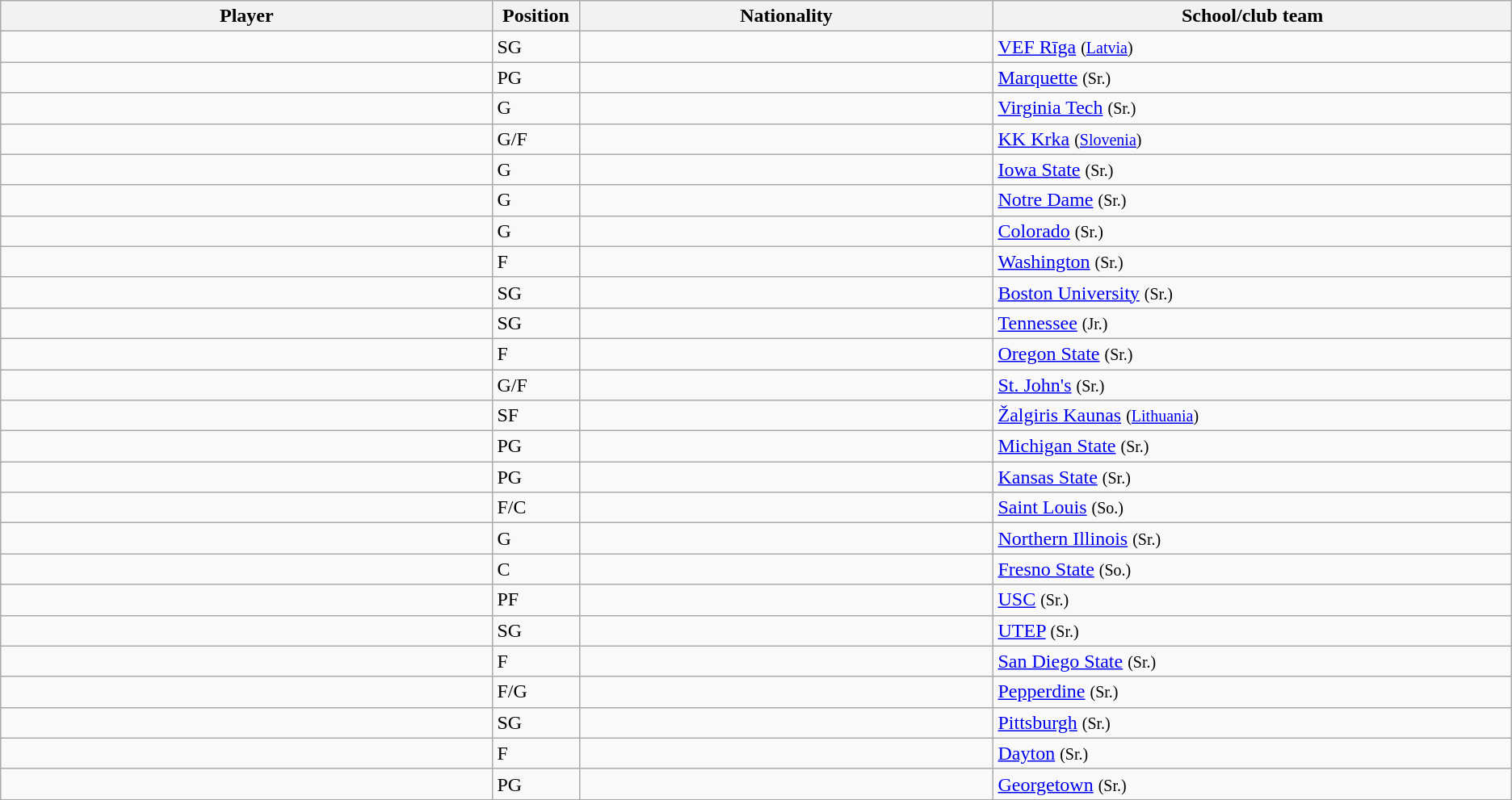<table class="wikitable sortable sortable">
<tr>
<th width="19%">Player</th>
<th width="1%">Position</th>
<th width="16%">Nationality</th>
<th width="20%">School/club team</th>
</tr>
<tr>
<td></td>
<td>SG</td>
<td></td>
<td><a href='#'>VEF Rīga</a> <small>(<a href='#'>Latvia</a>)</small></td>
</tr>
<tr>
<td></td>
<td>PG</td>
<td></td>
<td><a href='#'>Marquette</a> <small>(Sr.)</small></td>
</tr>
<tr>
<td></td>
<td>G</td>
<td></td>
<td><a href='#'>Virginia Tech</a> <small>(Sr.)</small></td>
</tr>
<tr>
<td></td>
<td>G/F</td>
<td></td>
<td><a href='#'>KK Krka</a> <small>(<a href='#'>Slovenia</a>)</small></td>
</tr>
<tr>
<td></td>
<td>G</td>
<td></td>
<td><a href='#'>Iowa State</a> <small>(Sr.)</small></td>
</tr>
<tr>
<td></td>
<td>G</td>
<td></td>
<td><a href='#'>Notre Dame</a> <small>(Sr.)</small></td>
</tr>
<tr>
<td></td>
<td>G</td>
<td></td>
<td><a href='#'>Colorado</a> <small>(Sr.)</small></td>
</tr>
<tr>
<td></td>
<td>F</td>
<td></td>
<td><a href='#'>Washington</a> <small>(Sr.)</small></td>
</tr>
<tr>
<td></td>
<td>SG</td>
<td></td>
<td><a href='#'>Boston University</a> <small>(Sr.)</small></td>
</tr>
<tr>
<td></td>
<td>SG</td>
<td></td>
<td><a href='#'>Tennessee</a> <small>(Jr.)</small></td>
</tr>
<tr>
<td></td>
<td>F</td>
<td></td>
<td><a href='#'>Oregon State</a> <small>(Sr.)</small></td>
</tr>
<tr>
<td></td>
<td>G/F</td>
<td></td>
<td><a href='#'>St. John's</a> <small>(Sr.)</small></td>
</tr>
<tr>
<td></td>
<td>SF</td>
<td></td>
<td><a href='#'>Žalgiris Kaunas</a> <small>(<a href='#'>Lithuania</a>)</small></td>
</tr>
<tr>
<td></td>
<td>PG</td>
<td></td>
<td><a href='#'>Michigan State</a> <small>(Sr.)</small></td>
</tr>
<tr>
<td></td>
<td>PG</td>
<td></td>
<td><a href='#'>Kansas State</a> <small>(Sr.)</small></td>
</tr>
<tr>
<td></td>
<td>F/C</td>
<td></td>
<td><a href='#'>Saint Louis</a> <small>(So.)</small></td>
</tr>
<tr>
<td></td>
<td>G</td>
<td></td>
<td><a href='#'>Northern Illinois</a> <small>(Sr.)</small></td>
</tr>
<tr>
<td></td>
<td>C</td>
<td></td>
<td><a href='#'>Fresno State</a> <small>(So.)</small></td>
</tr>
<tr>
<td></td>
<td>PF</td>
<td></td>
<td><a href='#'>USC</a> <small>(Sr.)</small></td>
</tr>
<tr>
<td></td>
<td>SG</td>
<td></td>
<td><a href='#'>UTEP</a> <small>(Sr.)</small></td>
</tr>
<tr>
<td></td>
<td>F</td>
<td></td>
<td><a href='#'>San Diego State</a> <small>(Sr.)</small></td>
</tr>
<tr>
<td></td>
<td>F/G</td>
<td></td>
<td><a href='#'>Pepperdine</a> <small>(Sr.)</small></td>
</tr>
<tr>
<td></td>
<td>SG</td>
<td></td>
<td><a href='#'>Pittsburgh</a> <small>(Sr.)</small></td>
</tr>
<tr>
<td></td>
<td>F</td>
<td></td>
<td><a href='#'>Dayton</a> <small>(Sr.)</small></td>
</tr>
<tr>
<td></td>
<td>PG</td>
<td></td>
<td><a href='#'>Georgetown</a> <small>(Sr.)</small></td>
</tr>
</table>
